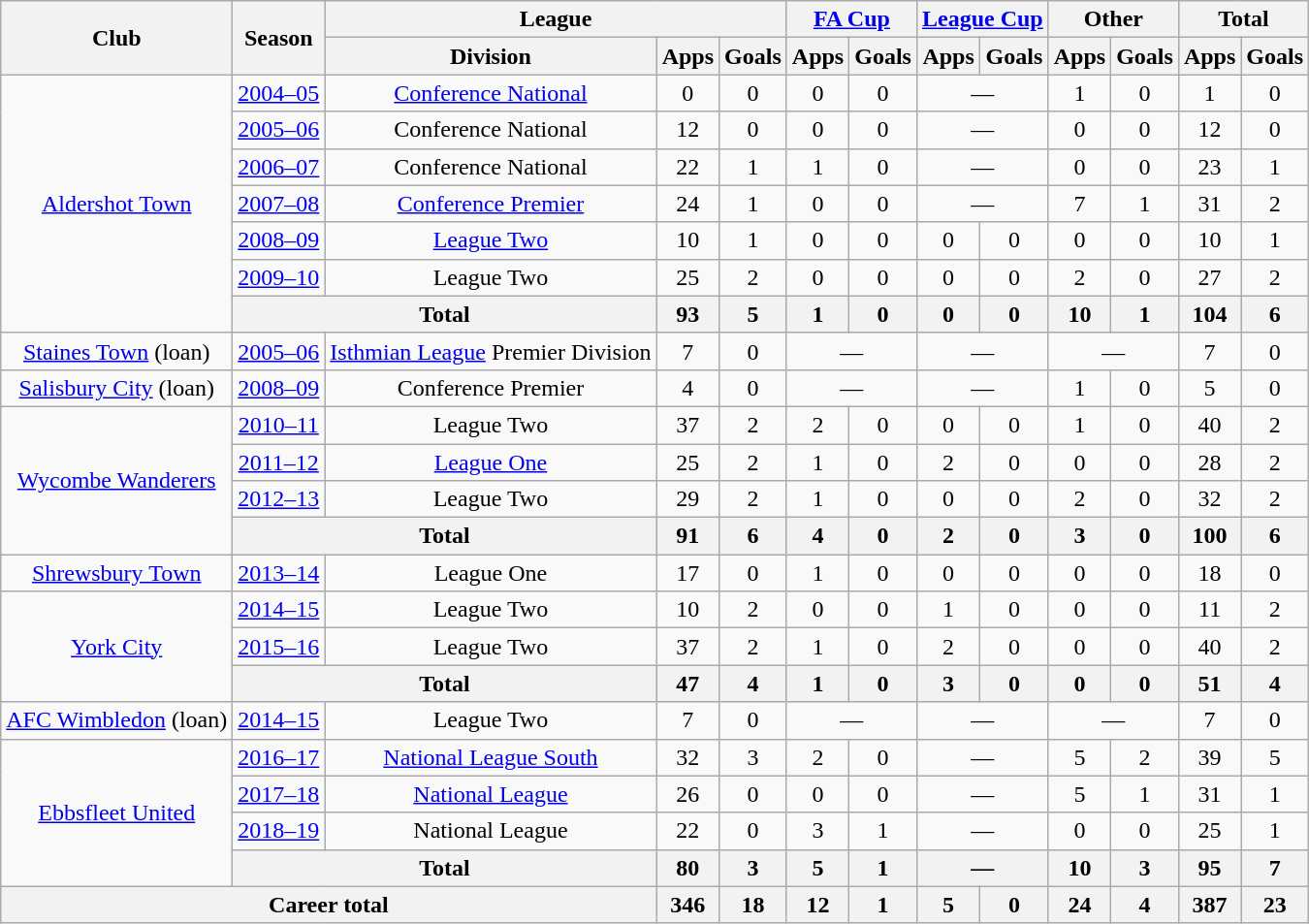<table class=wikitable style=text-align:center>
<tr>
<th rowspan=2>Club</th>
<th rowspan=2>Season</th>
<th colspan=3>League</th>
<th colspan=2><a href='#'>FA Cup</a></th>
<th colspan=2><a href='#'>League Cup</a></th>
<th colspan=2>Other</th>
<th colspan=2>Total</th>
</tr>
<tr>
<th>Division</th>
<th>Apps</th>
<th>Goals</th>
<th>Apps</th>
<th>Goals</th>
<th>Apps</th>
<th>Goals</th>
<th>Apps</th>
<th>Goals</th>
<th>Apps</th>
<th>Goals</th>
</tr>
<tr>
<td rowspan=7><a href='#'>Aldershot Town</a></td>
<td><a href='#'>2004–05</a></td>
<td><a href='#'>Conference National</a></td>
<td>0</td>
<td>0</td>
<td>0</td>
<td>0</td>
<td colspan=2>—</td>
<td>1</td>
<td>0</td>
<td>1</td>
<td>0</td>
</tr>
<tr>
<td><a href='#'>2005–06</a></td>
<td>Conference National</td>
<td>12</td>
<td>0</td>
<td>0</td>
<td>0</td>
<td colspan=2>—</td>
<td>0</td>
<td>0</td>
<td>12</td>
<td>0</td>
</tr>
<tr>
<td><a href='#'>2006–07</a></td>
<td>Conference National</td>
<td>22</td>
<td>1</td>
<td>1</td>
<td>0</td>
<td colspan=2>—</td>
<td>0</td>
<td>0</td>
<td>23</td>
<td>1</td>
</tr>
<tr>
<td><a href='#'>2007–08</a></td>
<td><a href='#'>Conference Premier</a></td>
<td>24</td>
<td>1</td>
<td>0</td>
<td>0</td>
<td colspan=2>—</td>
<td>7</td>
<td>1</td>
<td>31</td>
<td>2</td>
</tr>
<tr>
<td><a href='#'>2008–09</a></td>
<td><a href='#'>League Two</a></td>
<td>10</td>
<td>1</td>
<td>0</td>
<td>0</td>
<td>0</td>
<td>0</td>
<td>0</td>
<td>0</td>
<td>10</td>
<td>1</td>
</tr>
<tr>
<td><a href='#'>2009–10</a></td>
<td>League Two</td>
<td>25</td>
<td>2</td>
<td>0</td>
<td>0</td>
<td>0</td>
<td>0</td>
<td>2</td>
<td>0</td>
<td>27</td>
<td>2</td>
</tr>
<tr>
<th colspan=2>Total</th>
<th>93</th>
<th>5</th>
<th>1</th>
<th>0</th>
<th>0</th>
<th>0</th>
<th>10</th>
<th>1</th>
<th>104</th>
<th>6</th>
</tr>
<tr>
<td><a href='#'>Staines Town</a> (loan)</td>
<td><a href='#'>2005–06</a></td>
<td><a href='#'>Isthmian League</a> Premier Division</td>
<td>7</td>
<td>0</td>
<td colspan=2>—</td>
<td colspan=2>—</td>
<td colspan=2>—</td>
<td>7</td>
<td>0</td>
</tr>
<tr>
<td><a href='#'>Salisbury City</a> (loan)</td>
<td><a href='#'>2008–09</a></td>
<td>Conference Premier</td>
<td>4</td>
<td>0</td>
<td colspan=2>—</td>
<td colspan=2>—</td>
<td>1</td>
<td>0</td>
<td>5</td>
<td>0</td>
</tr>
<tr>
<td rowspan=4><a href='#'>Wycombe Wanderers</a></td>
<td><a href='#'>2010–11</a></td>
<td>League Two</td>
<td>37</td>
<td>2</td>
<td>2</td>
<td>0</td>
<td>0</td>
<td>0</td>
<td>1</td>
<td>0</td>
<td>40</td>
<td>2</td>
</tr>
<tr>
<td><a href='#'>2011–12</a></td>
<td><a href='#'>League One</a></td>
<td>25</td>
<td>2</td>
<td>1</td>
<td>0</td>
<td>2</td>
<td>0</td>
<td>0</td>
<td>0</td>
<td>28</td>
<td>2</td>
</tr>
<tr>
<td><a href='#'>2012–13</a></td>
<td>League Two</td>
<td>29</td>
<td>2</td>
<td>1</td>
<td>0</td>
<td>0</td>
<td>0</td>
<td>2</td>
<td>0</td>
<td>32</td>
<td>2</td>
</tr>
<tr>
<th colspan=2>Total</th>
<th>91</th>
<th>6</th>
<th>4</th>
<th>0</th>
<th>2</th>
<th>0</th>
<th>3</th>
<th>0</th>
<th>100</th>
<th>6</th>
</tr>
<tr>
<td><a href='#'>Shrewsbury Town</a></td>
<td><a href='#'>2013–14</a></td>
<td>League One</td>
<td>17</td>
<td>0</td>
<td>1</td>
<td>0</td>
<td>0</td>
<td>0</td>
<td>0</td>
<td>0</td>
<td>18</td>
<td>0</td>
</tr>
<tr>
<td rowspan=3><a href='#'>York City</a></td>
<td><a href='#'>2014–15</a></td>
<td>League Two</td>
<td>10</td>
<td>2</td>
<td>0</td>
<td>0</td>
<td>1</td>
<td>0</td>
<td>0</td>
<td>0</td>
<td>11</td>
<td>2</td>
</tr>
<tr>
<td><a href='#'>2015–16</a></td>
<td>League Two</td>
<td>37</td>
<td>2</td>
<td>1</td>
<td>0</td>
<td>2</td>
<td>0</td>
<td>0</td>
<td>0</td>
<td>40</td>
<td>2</td>
</tr>
<tr>
<th colspan=2>Total</th>
<th>47</th>
<th>4</th>
<th>1</th>
<th>0</th>
<th>3</th>
<th>0</th>
<th>0</th>
<th>0</th>
<th>51</th>
<th>4</th>
</tr>
<tr>
<td><a href='#'>AFC Wimbledon</a> (loan)</td>
<td><a href='#'>2014–15</a></td>
<td>League Two</td>
<td>7</td>
<td>0</td>
<td colspan=2>—</td>
<td colspan=2>—</td>
<td colspan=2>—</td>
<td>7</td>
<td>0</td>
</tr>
<tr>
<td rowspan=4><a href='#'>Ebbsfleet United</a></td>
<td><a href='#'>2016–17</a></td>
<td><a href='#'>National League South</a></td>
<td>32</td>
<td>3</td>
<td>2</td>
<td>0</td>
<td colspan=2>—</td>
<td>5</td>
<td>2</td>
<td>39</td>
<td>5</td>
</tr>
<tr>
<td><a href='#'>2017–18</a></td>
<td><a href='#'>National League</a></td>
<td>26</td>
<td>0</td>
<td>0</td>
<td>0</td>
<td colspan=2>—</td>
<td>5</td>
<td>1</td>
<td>31</td>
<td>1</td>
</tr>
<tr>
<td><a href='#'>2018–19</a></td>
<td>National League</td>
<td>22</td>
<td>0</td>
<td>3</td>
<td>1</td>
<td colspan=2>—</td>
<td>0</td>
<td>0</td>
<td>25</td>
<td>1</td>
</tr>
<tr>
<th colspan=2>Total</th>
<th>80</th>
<th>3</th>
<th>5</th>
<th>1</th>
<th colspan=2>—</th>
<th>10</th>
<th>3</th>
<th>95</th>
<th>7</th>
</tr>
<tr>
<th colspan=3>Career total</th>
<th>346</th>
<th>18</th>
<th>12</th>
<th>1</th>
<th>5</th>
<th>0</th>
<th>24</th>
<th>4</th>
<th>387</th>
<th>23</th>
</tr>
</table>
